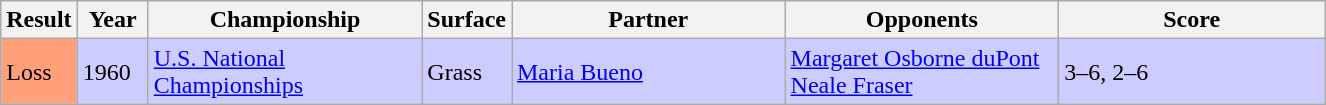<table class="sortable wikitable">
<tr>
<th style="width:40px">Result</th>
<th style="width:40px">Year</th>
<th style="width:175px">Championship</th>
<th style="width:50px">Surface</th>
<th style="width:175px">Partner</th>
<th style="width:175px">Opponents</th>
<th style="width:170px" class="unsortable">Score</th>
</tr>
<tr style="background:#ccf;">
<td style="background:#ffa07a;">Loss</td>
<td>1960</td>
<td><a href='#'>U.S. National Championships</a></td>
<td>Grass</td>
<td> <a href='#'>Maria Bueno</a></td>
<td> <a href='#'>Margaret Osborne duPont</a> <br>  <a href='#'>Neale Fraser</a></td>
<td>3–6, 2–6</td>
</tr>
</table>
